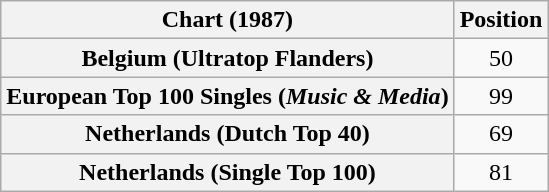<table class="wikitable plainrowheaders sortable">
<tr>
<th>Chart (1987)</th>
<th>Position</th>
</tr>
<tr>
<th scope="row">Belgium (Ultratop Flanders)</th>
<td align="center">50</td>
</tr>
<tr>
<th scope="row">European Top 100 Singles (<em>Music & Media</em>)</th>
<td align="center">99</td>
</tr>
<tr>
<th scope="row">Netherlands (Dutch Top 40)</th>
<td align="center">69</td>
</tr>
<tr>
<th scope="row">Netherlands (Single Top 100)</th>
<td align="center">81</td>
</tr>
</table>
